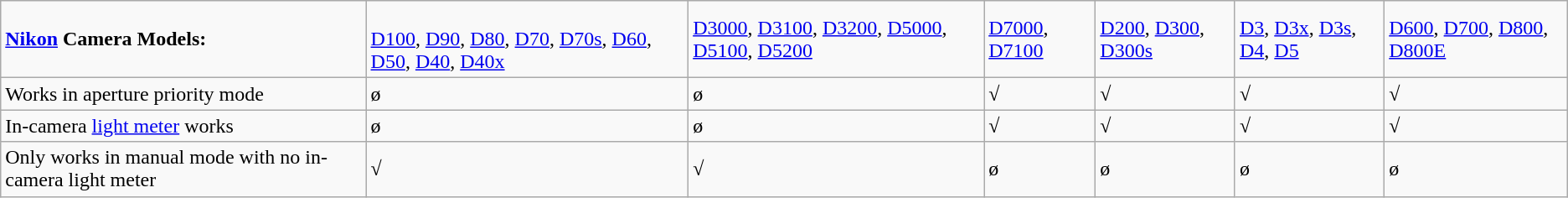<table class="wikitable">
<tr>
<td><strong><a href='#'>Nikon</a> Camera Models:</strong></td>
<td><br><a href='#'>D100</a>, <a href='#'>D90</a>, <a href='#'>D80</a>, <a href='#'>D70</a>, <a href='#'>D70s</a>, <a href='#'>D60</a>, <a href='#'>D50</a>, <a href='#'>D40</a>, <a href='#'>D40x</a></td>
<td><a href='#'>D3000</a>, <a href='#'>D3100</a>, <a href='#'>D3200</a>, <a href='#'>D5000</a>, <a href='#'>D5100</a>, <a href='#'>D5200</a></td>
<td><a href='#'>D7000</a>, <a href='#'>D7100</a></td>
<td><a href='#'>D200</a>, <a href='#'>D300</a>, <a href='#'>D300s</a></td>
<td><a href='#'>D3</a>, <a href='#'>D3x</a>, <a href='#'>D3s</a>, <a href='#'>D4</a>, <a href='#'>D5</a></td>
<td><a href='#'>D600</a>, <a href='#'>D700</a>, <a href='#'>D800</a>, <a href='#'>D800E</a></td>
</tr>
<tr>
<td>Works in aperture priority mode</td>
<td>ø</td>
<td>ø</td>
<td>√</td>
<td>√</td>
<td>√</td>
<td>√</td>
</tr>
<tr>
<td>In-camera <a href='#'>light meter</a> works</td>
<td>ø</td>
<td>ø</td>
<td>√</td>
<td>√</td>
<td>√</td>
<td>√</td>
</tr>
<tr>
<td>Only works in manual mode with no in-camera light meter</td>
<td>√</td>
<td>√</td>
<td>ø</td>
<td>ø</td>
<td>ø</td>
<td>ø</td>
</tr>
</table>
